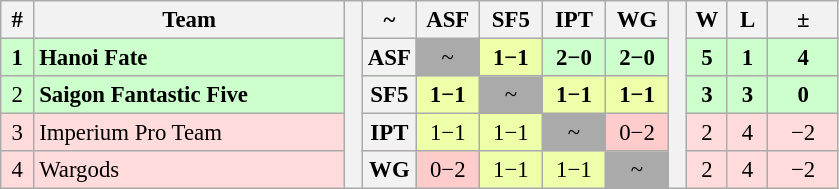<table class="wikitable" style="font-size: 95%; text-align: center">
<tr>
<th style="width:15px;">#</th>
<th style="width:200px;">Team</th>
<th rowspan="5" style="width:5px;;"></th>
<th>~</th>
<th style="width:35px;" title="">ASF</th>
<th style="width:35px;" title="">SF5</th>
<th style="width:35px;" title="">IPT</th>
<th style="width:35px;" title="">WG</th>
<th rowspan="5" style="width:5px;;"></th>
<th style="width:20px;" title="Wins">W</th>
<th style="width:20px;" title="Losses">L</th>
<th style="width:40px;">±</th>
</tr>
<tr style="background:#cfc;">
<td><strong>1</strong></td>
<td style="text-align: left"><strong> Hanoi Fate</strong></td>
<th>ASF</th>
<td style="background:#aaa;">~</td>
<td style="background:#efa;"><strong>1−1</strong></td>
<td style="background:#cfc;"><strong>2−0</strong></td>
<td style="background:#cfc;"><strong>2−0</strong></td>
<td><strong>5</strong></td>
<td><strong>1</strong></td>
<td><strong>4</strong></td>
</tr>
<tr style="background:#cfc;">
<td>2</td>
<td style="text-align: left"><strong> Saigon Fantastic Five</strong></td>
<th>SF5</th>
<td style="background:#efa;"><strong>1−1</strong></td>
<td style="background:#aaa;">~</td>
<td style="background:#efa;"><strong>1−1</strong></td>
<td style="background:#efa;"><strong>1−1</strong></td>
<td><strong>3</strong></td>
<td><strong>3</strong></td>
<td><strong>0</strong></td>
</tr>
<tr style="background:#ffdbdb;">
<td>3</td>
<td style="text-align: left"> Imperium Pro Team</td>
<th>IPT</th>
<td style="background:#efa;">1−1</td>
<td style="background:#efa;">1−1</td>
<td style="background:#aaa;">~</td>
<td style="background:#fcc;">0−2</td>
<td>2</td>
<td>4</td>
<td>−2</td>
</tr>
<tr style="background:#ffdbdb;">
<td>4</td>
<td style="text-align: left"> Wargods</td>
<th>WG</th>
<td style="background:#fcc;">0−2</td>
<td style="background:#efa;">1−1</td>
<td style="background:#efa;">1−1</td>
<td style="background:#aaa;">~</td>
<td>2</td>
<td>4</td>
<td>−2</td>
</tr>
</table>
